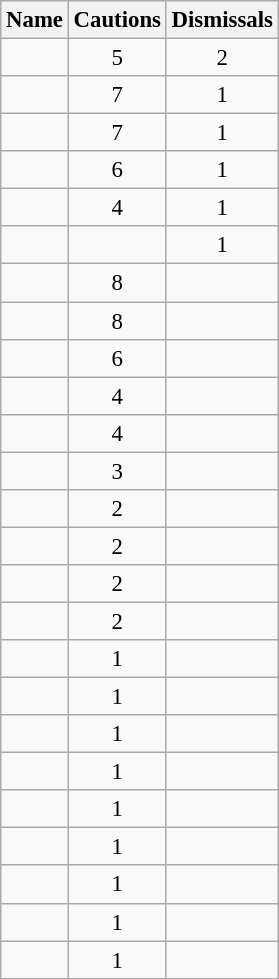<table class="wikitable sortable" style="text-align:center; font-size:95%">
<tr>
<th>Name</th>
<th>Cautions</th>
<th>Dismissals</th>
</tr>
<tr>
<td></td>
<td> 5</td>
<td> 2</td>
</tr>
<tr>
<td></td>
<td> 7</td>
<td> 1</td>
</tr>
<tr>
<td></td>
<td> 7</td>
<td> 1</td>
</tr>
<tr>
<td></td>
<td> 6</td>
<td> 1</td>
</tr>
<tr>
<td></td>
<td> 4</td>
<td> 1</td>
</tr>
<tr>
<td></td>
<td></td>
<td> 1</td>
</tr>
<tr>
<td></td>
<td> 8</td>
<td></td>
</tr>
<tr>
<td></td>
<td> 8</td>
<td></td>
</tr>
<tr>
<td></td>
<td> 6</td>
<td></td>
</tr>
<tr>
<td></td>
<td> 4</td>
<td></td>
</tr>
<tr>
<td></td>
<td> 4</td>
<td></td>
</tr>
<tr>
<td></td>
<td> 3</td>
<td></td>
</tr>
<tr>
<td></td>
<td> 2</td>
<td></td>
</tr>
<tr>
<td></td>
<td> 2</td>
<td></td>
</tr>
<tr>
<td></td>
<td> 2</td>
<td></td>
</tr>
<tr>
<td></td>
<td> 2</td>
<td></td>
</tr>
<tr>
<td></td>
<td> 1</td>
<td></td>
</tr>
<tr>
<td></td>
<td> 1</td>
<td></td>
</tr>
<tr>
<td></td>
<td> 1</td>
<td></td>
</tr>
<tr>
<td></td>
<td> 1</td>
<td></td>
</tr>
<tr>
<td></td>
<td> 1</td>
<td></td>
</tr>
<tr>
<td></td>
<td> 1</td>
<td></td>
</tr>
<tr>
<td></td>
<td> 1</td>
<td></td>
</tr>
<tr>
<td></td>
<td> 1</td>
<td></td>
</tr>
<tr>
<td></td>
<td> 1</td>
<td></td>
</tr>
</table>
